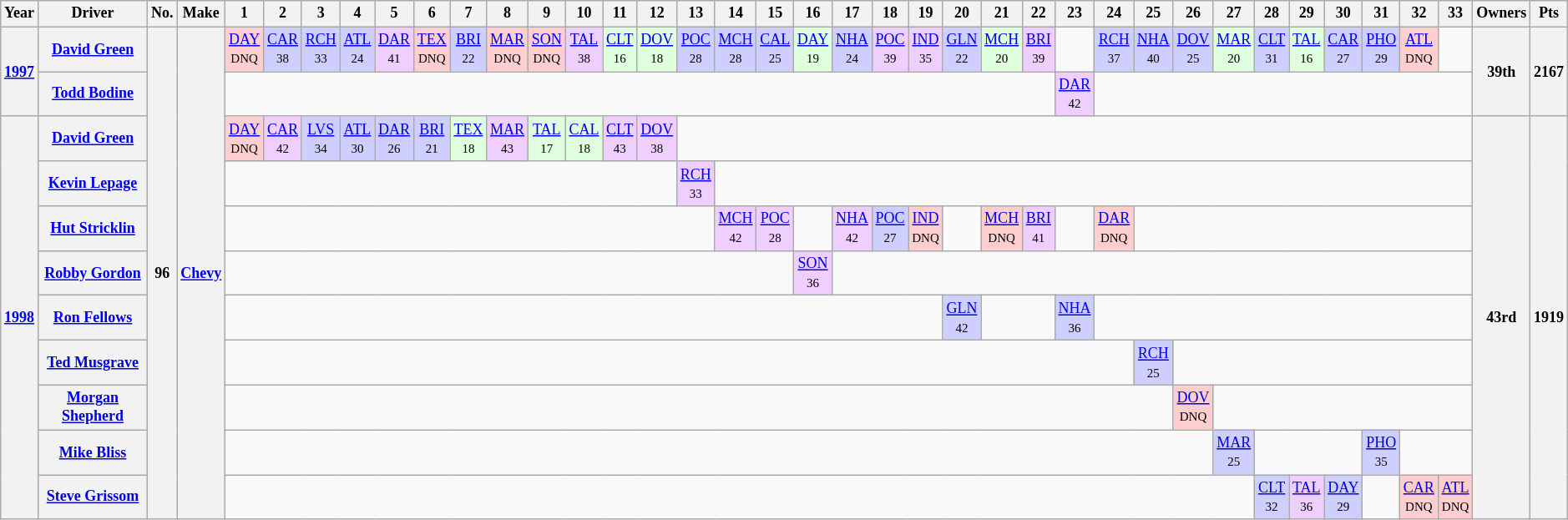<table class="wikitable" style="text-align:center; font-size:75%">
<tr>
<th>Year</th>
<th>Driver</th>
<th>No.</th>
<th>Make</th>
<th>1</th>
<th>2</th>
<th>3</th>
<th>4</th>
<th>5</th>
<th>6</th>
<th>7</th>
<th>8</th>
<th>9</th>
<th>10</th>
<th>11</th>
<th>12</th>
<th>13</th>
<th>14</th>
<th>15</th>
<th>16</th>
<th>17</th>
<th>18</th>
<th>19</th>
<th>20</th>
<th>21</th>
<th>22</th>
<th>23</th>
<th>24</th>
<th>25</th>
<th>26</th>
<th>27</th>
<th>28</th>
<th>29</th>
<th>30</th>
<th>31</th>
<th>32</th>
<th>33</th>
<th>Owners</th>
<th>Pts</th>
</tr>
<tr>
<th rowspan=2><a href='#'>1997</a></th>
<th rowspan=1><a href='#'>David Green</a></th>
<th rowspan=11>96</th>
<th rowspan=11><a href='#'>Chevy</a></th>
<td style="background:#FFCFCF;"><a href='#'>DAY</a><br><small>DNQ</small></td>
<td style="background:#CFCFFF;"><a href='#'>CAR</a><br><small>38</small></td>
<td style="background:#CFCFFF;"><a href='#'>RCH</a><br><small>33</small></td>
<td style="background:#CFCFFF;"><a href='#'>ATL</a><br><small>24</small></td>
<td style="background:#EFCFFF;"><a href='#'>DAR</a><br><small>41</small></td>
<td style="background:#FFCFCF;"><a href='#'>TEX</a><br><small>DNQ</small></td>
<td style="background:#CFCFFF;"><a href='#'>BRI</a><br><small>22</small></td>
<td style="background:#FFCFCF;"><a href='#'>MAR</a><br><small>DNQ</small></td>
<td style="background:#FFCFCF;"><a href='#'>SON</a><br><small>DNQ</small></td>
<td style="background:#EFCFFF;"><a href='#'>TAL</a><br><small>38</small></td>
<td style="background:#DFFFDF;"><a href='#'>CLT</a><br><small>16</small></td>
<td style="background:#DFFFDF;"><a href='#'>DOV</a><br><small>18</small></td>
<td style="background:#CFCFFF;"><a href='#'>POC</a><br><small>28</small></td>
<td style="background:#CFCFFF;"><a href='#'>MCH</a><br><small>28</small></td>
<td style="background:#CFCFFF;"><a href='#'>CAL</a><br><small>25</small></td>
<td style="background:#DFFFDF;"><a href='#'>DAY</a><br><small>19</small></td>
<td style="background:#CFCFFF;"><a href='#'>NHA</a><br><small>24</small></td>
<td style="background:#EFCFFF;"><a href='#'>POC</a><br><small>39</small></td>
<td style="background:#EFCFFF;"><a href='#'>IND</a><br><small>35</small></td>
<td style="background:#CFCFFF;"><a href='#'>GLN</a><br><small>22</small></td>
<td style="background:#DFFFDF;"><a href='#'>MCH</a><br><small>20</small></td>
<td style="background:#EFCFFF;"><a href='#'>BRI</a><br><small>39</small></td>
<td colspan=1></td>
<td style="background:#CFCFFF;"><a href='#'>RCH</a><br><small>37</small></td>
<td style="background:#CFCFFF;"><a href='#'>NHA</a><br><small>40</small></td>
<td style="background:#CFCFFF;"><a href='#'>DOV</a><br><small>25</small></td>
<td style="background:#DFFFDF;"><a href='#'>MAR</a><br><small>20</small></td>
<td style="background:#CFCFFF;"><a href='#'>CLT</a><br><small>31</small></td>
<td style="background:#DFFFDF;"><a href='#'>TAL</a><br><small>16</small></td>
<td style="background:#CFCFFF;"><a href='#'>CAR</a><br><small>27</small></td>
<td style="background:#CFCFFF;"><a href='#'>PHO</a><br><small>29</small></td>
<td style="background:#FFCFCF;"><a href='#'>ATL</a><br><small>DNQ</small></td>
<td colspan=1></td>
<th rowspan=2>39th</th>
<th rowspan=2>2167</th>
</tr>
<tr>
<th rowspan=1><a href='#'>Todd Bodine</a></th>
<td colspan=22></td>
<td style="background:#EFCFFF;"><a href='#'>DAR</a><br><small>42</small></td>
<td colspan=10></td>
</tr>
<tr>
<th rowspan=9><a href='#'>1998</a></th>
<th rowspan=1><a href='#'>David Green</a></th>
<td style="background:#FFCFCF;"><a href='#'>DAY</a><br><small>DNQ</small></td>
<td style="background:#EFCFFF;"><a href='#'>CAR</a><br><small>42</small></td>
<td style="background:#CFCFFF;"><a href='#'>LVS</a><br><small>34</small></td>
<td style="background:#CFCFFF;"><a href='#'>ATL</a><br><small>30</small></td>
<td style="background:#CFCFFF;"><a href='#'>DAR</a><br><small>26</small></td>
<td style="background:#CFCFFF;"><a href='#'>BRI</a><br><small>21</small></td>
<td style="background:#DFFFDF;"><a href='#'>TEX</a><br><small>18</small></td>
<td style="background:#EFCFFF;"><a href='#'>MAR</a><br><small>43</small></td>
<td style="background:#DFFFDF;"><a href='#'>TAL</a><br><small>17</small></td>
<td style="background:#DFFFDF;"><a href='#'>CAL</a><br><small>18</small></td>
<td style="background:#EFCFFF;"><a href='#'>CLT</a><br><small>43</small></td>
<td style="background:#EFCFFF;"><a href='#'>DOV</a><br><small>38</small></td>
<td colspan=21></td>
<th rowspan=9>43rd</th>
<th rowspan=9>1919</th>
</tr>
<tr>
<th rowspan=1><a href='#'>Kevin Lepage</a></th>
<td colspan=12></td>
<td style="background:#EFCFFF;"><a href='#'>RCH</a><br><small>33</small></td>
<td colspan=20></td>
</tr>
<tr>
<th rowspan=1><a href='#'>Hut Stricklin</a></th>
<td colspan=13></td>
<td style="background:#EFCFFF;"><a href='#'>MCH</a><br><small>42</small></td>
<td style="background:#EFCFFF;"><a href='#'>POC</a><br><small>28</small></td>
<td colspan=1></td>
<td style="background:#EFCFFF;"><a href='#'>NHA</a><br><small>42</small></td>
<td style="background:#CFCFFF;"><a href='#'>POC</a><br><small>27</small></td>
<td style="background:#FFCFCF;"><a href='#'>IND</a><br><small>DNQ</small></td>
<td colspan=1></td>
<td style="background:#FFCFCF;"><a href='#'>MCH</a><br><small>DNQ</small></td>
<td style="background:#EFCFFF;"><a href='#'>BRI</a><br><small>41</small></td>
<td colspan=1></td>
<td style="background:#FFCFCF;"><a href='#'>DAR</a><br><small>DNQ</small></td>
<td colspan=9></td>
</tr>
<tr>
<th rowspan=1><a href='#'>Robby Gordon</a></th>
<td colspan=15></td>
<td style="background:#EFCFFF;"><a href='#'>SON</a><br><small>36</small></td>
<td colspan=17></td>
</tr>
<tr>
<th rowspan=1><a href='#'>Ron Fellows</a></th>
<td colspan=19></td>
<td style="background:#CFCFFF;"><a href='#'>GLN</a><br><small>42</small></td>
<td colspan=2></td>
<td style="background:#CFCFFF;"><a href='#'>NHA</a><br><small>36</small></td>
<td colspan=10></td>
</tr>
<tr>
<th rowspan=1><a href='#'>Ted Musgrave</a></th>
<td colspan=24></td>
<td style="background:#CFCFFF;"><a href='#'>RCH</a><br><small>25</small></td>
<td colspan=8></td>
</tr>
<tr>
<th rowspan=1><a href='#'>Morgan Shepherd</a></th>
<td colspan=25></td>
<td style="background:#FFCFCF;"><a href='#'>DOV</a><br><small>DNQ</small></td>
<td colspan=7></td>
</tr>
<tr>
<th rowspan=1><a href='#'>Mike Bliss</a></th>
<td colspan=26></td>
<td style="background:#CFCFFF;"><a href='#'>MAR</a><br><small>25</small></td>
<td colspan=3></td>
<td style="background:#CFCFFF;"><a href='#'>PHO</a><br><small>35</small></td>
<td colspan=2></td>
</tr>
<tr>
<th rowspan=1><a href='#'>Steve Grissom</a></th>
<td colspan=27></td>
<td style="background:#CFCFFF;"><a href='#'>CLT</a><br><small>32</small></td>
<td style="background:#EFCFFF;"><a href='#'>TAL</a><br><small>36</small></td>
<td style="background:#CFCFFF;"><a href='#'>DAY</a><br><small>29</small></td>
<td colspan=1></td>
<td style="background:#FFCFCF;"><a href='#'>CAR</a><br><small>DNQ</small></td>
<td style="background:#FFCFCF;"><a href='#'>ATL</a><br><small>DNQ</small></td>
</tr>
</table>
